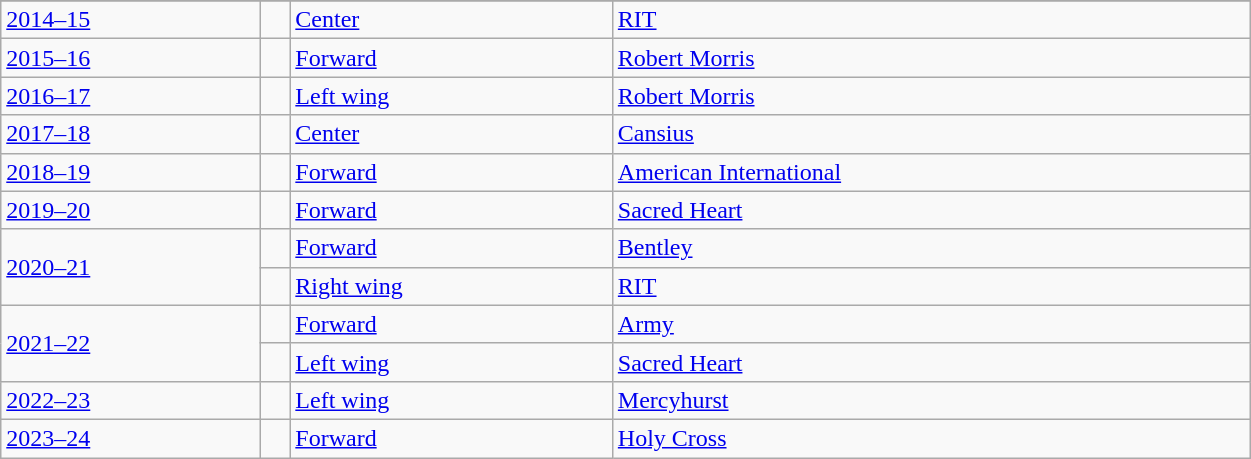<table class="wikitable sortable"; width=66%>
<tr>
</tr>
<tr>
<td><a href='#'>2014–15</a></td>
<td></td>
<td><a href='#'>Center</a></td>
<td><a href='#'>RIT</a></td>
</tr>
<tr>
<td><a href='#'>2015–16</a></td>
<td></td>
<td><a href='#'>Forward</a></td>
<td><a href='#'>Robert Morris</a></td>
</tr>
<tr>
<td><a href='#'>2016–17</a></td>
<td></td>
<td><a href='#'>Left wing</a></td>
<td><a href='#'>Robert Morris</a></td>
</tr>
<tr>
<td><a href='#'>2017–18</a></td>
<td></td>
<td><a href='#'>Center</a></td>
<td><a href='#'>Cansius</a></td>
</tr>
<tr>
<td><a href='#'>2018–19</a></td>
<td></td>
<td><a href='#'>Forward</a></td>
<td><a href='#'>American International</a></td>
</tr>
<tr>
<td><a href='#'>2019–20</a></td>
<td></td>
<td><a href='#'>Forward</a></td>
<td><a href='#'>Sacred Heart</a></td>
</tr>
<tr>
<td rowspan=2><a href='#'>2020–21</a></td>
<td></td>
<td><a href='#'>Forward</a></td>
<td><a href='#'>Bentley</a></td>
</tr>
<tr>
<td></td>
<td><a href='#'>Right wing</a></td>
<td><a href='#'>RIT</a></td>
</tr>
<tr>
<td rowspan=2><a href='#'>2021–22</a></td>
<td></td>
<td><a href='#'>Forward</a></td>
<td><a href='#'>Army</a></td>
</tr>
<tr>
<td></td>
<td><a href='#'>Left wing</a></td>
<td><a href='#'>Sacred Heart</a></td>
</tr>
<tr>
<td><a href='#'>2022–23</a></td>
<td></td>
<td><a href='#'>Left wing</a></td>
<td><a href='#'>Mercyhurst</a></td>
</tr>
<tr>
<td><a href='#'>2023–24</a></td>
<td></td>
<td><a href='#'>Forward</a></td>
<td><a href='#'>Holy Cross</a></td>
</tr>
</table>
